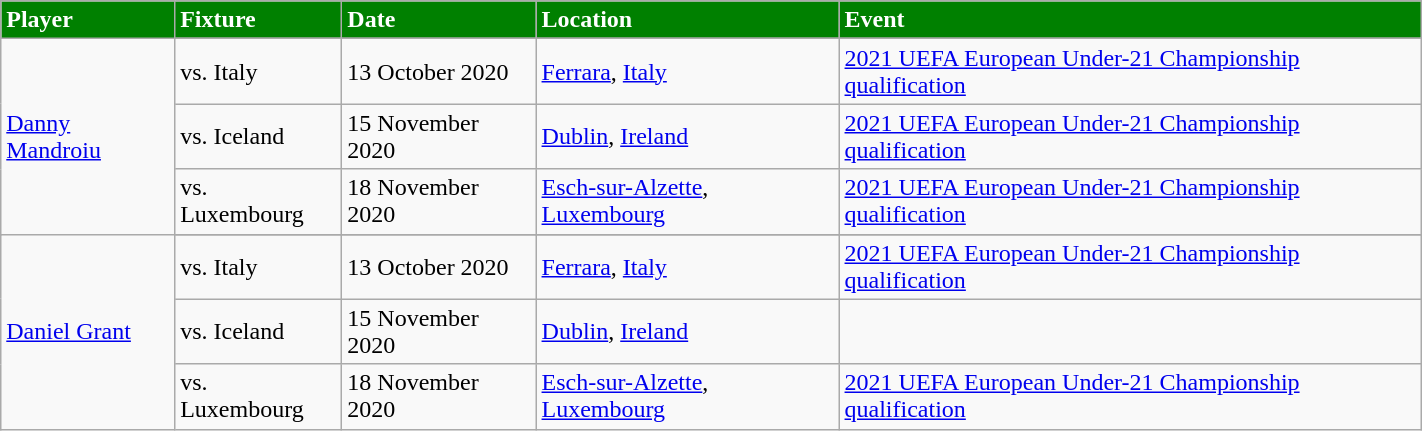<table class="wikitable" style="width:75%;">
<tr>
<th style="background:green; color:white; text-align:left;">Player</th>
<th style="background:green; color:white; text-align:left;">Fixture</th>
<th style="background:green; color:white; text-align:left;">Date</th>
<th style="background:green; color:white; text-align:left;">Location</th>
<th style="background:green; color:white; text-align:left;">Event</th>
</tr>
<tr>
<td rowspan="4"><a href='#'>Danny Mandroiu</a></td>
</tr>
<tr>
<td>vs.  Italy</td>
<td>13 October 2020</td>
<td><a href='#'>Ferrara</a>, <a href='#'>Italy</a></td>
<td><a href='#'>2021 UEFA European Under-21 Championship qualification</a></td>
</tr>
<tr>
<td>vs.  Iceland</td>
<td>15 November 2020</td>
<td><a href='#'>Dublin</a>, <a href='#'>Ireland</a></td>
<td><a href='#'>2021 UEFA European Under-21 Championship qualification</a></td>
</tr>
<tr>
<td>vs.  Luxembourg</td>
<td>18 November 2020</td>
<td><a href='#'>Esch-sur-Alzette</a>, <a href='#'>Luxembourg</a></td>
<td><a href='#'>2021 UEFA European Under-21 Championship qualification</a></td>
</tr>
<tr>
<td rowspan="4"><a href='#'>Daniel Grant</a></td>
</tr>
<tr>
<td>vs.  Italy</td>
<td>13 October 2020</td>
<td><a href='#'>Ferrara</a>, <a href='#'>Italy</a></td>
<td><a href='#'>2021 UEFA European Under-21 Championship qualification</a></td>
</tr>
<tr>
<td>vs.  Iceland</td>
<td>15 November 2020</td>
<td><a href='#'>Dublin</a>, <a href='#'>Ireland</a></td>
</tr>
<tr>
<td>vs.  Luxembourg</td>
<td>18 November 2020</td>
<td><a href='#'>Esch-sur-Alzette</a>, <a href='#'>Luxembourg</a></td>
<td><a href='#'>2021 UEFA European Under-21 Championship qualification</a></td>
</tr>
</table>
